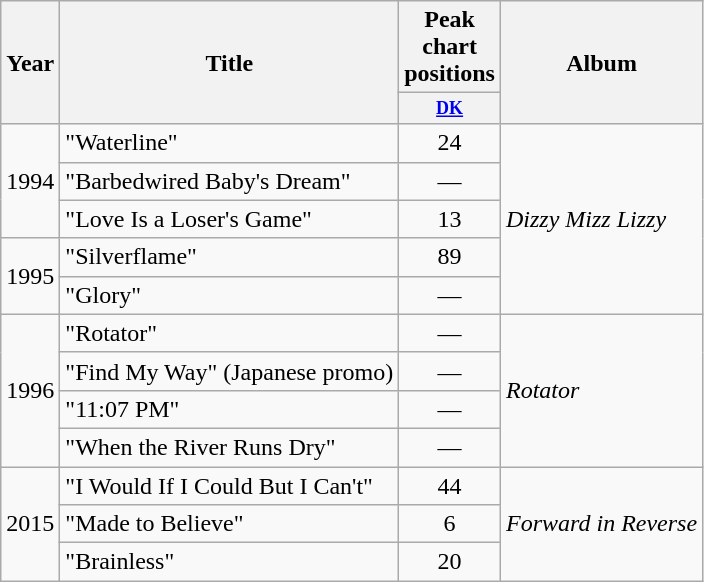<table class="wikitable">
<tr>
<th rowspan="2">Year</th>
<th rowspan="2">Title</th>
<th colspan="1">Peak chart positions</th>
<th rowspan="2">Album</th>
</tr>
<tr>
<th style="width:3em;font-size:75%"><a href='#'>DK</a><br></th>
</tr>
<tr>
<td rowspan="3">1994</td>
<td>"Waterline"</td>
<td style="text-align:center;">24</td>
<td rowspan="5"><em>Dizzy Mizz Lizzy</em></td>
</tr>
<tr>
<td>"Barbedwired Baby's Dream"</td>
<td style="text-align:center;">—</td>
</tr>
<tr>
<td>"Love Is a Loser's Game"</td>
<td style="text-align:center;">13</td>
</tr>
<tr>
<td rowspan="2">1995</td>
<td>"Silverflame"</td>
<td style="text-align:center;">89</td>
</tr>
<tr>
<td>"Glory"</td>
<td style="text-align:center;">—</td>
</tr>
<tr>
<td rowspan="4">1996</td>
<td>"Rotator"</td>
<td style="text-align:center;">—</td>
<td rowspan="4"><em>Rotator</em></td>
</tr>
<tr>
<td>"Find My Way" (Japanese promo)</td>
<td style="text-align:center;">—</td>
</tr>
<tr>
<td>"11:07 PM"</td>
<td style="text-align:center;">—</td>
</tr>
<tr>
<td>"When the River Runs Dry"</td>
<td style="text-align:center;">—</td>
</tr>
<tr>
<td rowspan="3">2015</td>
<td>"I Would If I Could But I Can't"</td>
<td style="text-align:center;">44</td>
<td rowspan="3"><em>Forward in Reverse</em></td>
</tr>
<tr>
<td>"Made to Believe"</td>
<td style="text-align:center;">6</td>
</tr>
<tr>
<td>"Brainless"</td>
<td style="text-align:center;">20</td>
</tr>
</table>
